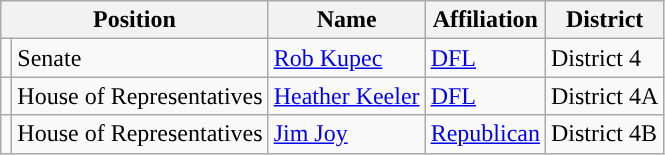<table class="wikitable">
<tr>
<th colspan="2">Position</th>
<th>Name</th>
<th>Affiliation</th>
<th>District</th>
</tr>
<tr>
<td style="background-color:"></td>
<td>Senate</td>
<td><a href='#'>Rob Kupec</a></td>
<td><a href='#'>DFL</a></td>
<td>District 4</td>
</tr>
<tr>
<td style="background-color:"></td>
<td>House of Representatives</td>
<td><a href='#'>Heather Keeler</a></td>
<td><a href='#'>DFL</a></td>
<td>District 4A</td>
</tr>
<tr>
<td style="background-color:"></td>
<td>House of Representatives</td>
<td><a href='#'>Jim Joy</a></td>
<td><a href='#'>Republican</a></td>
<td>District 4B</td>
</tr>
</table>
